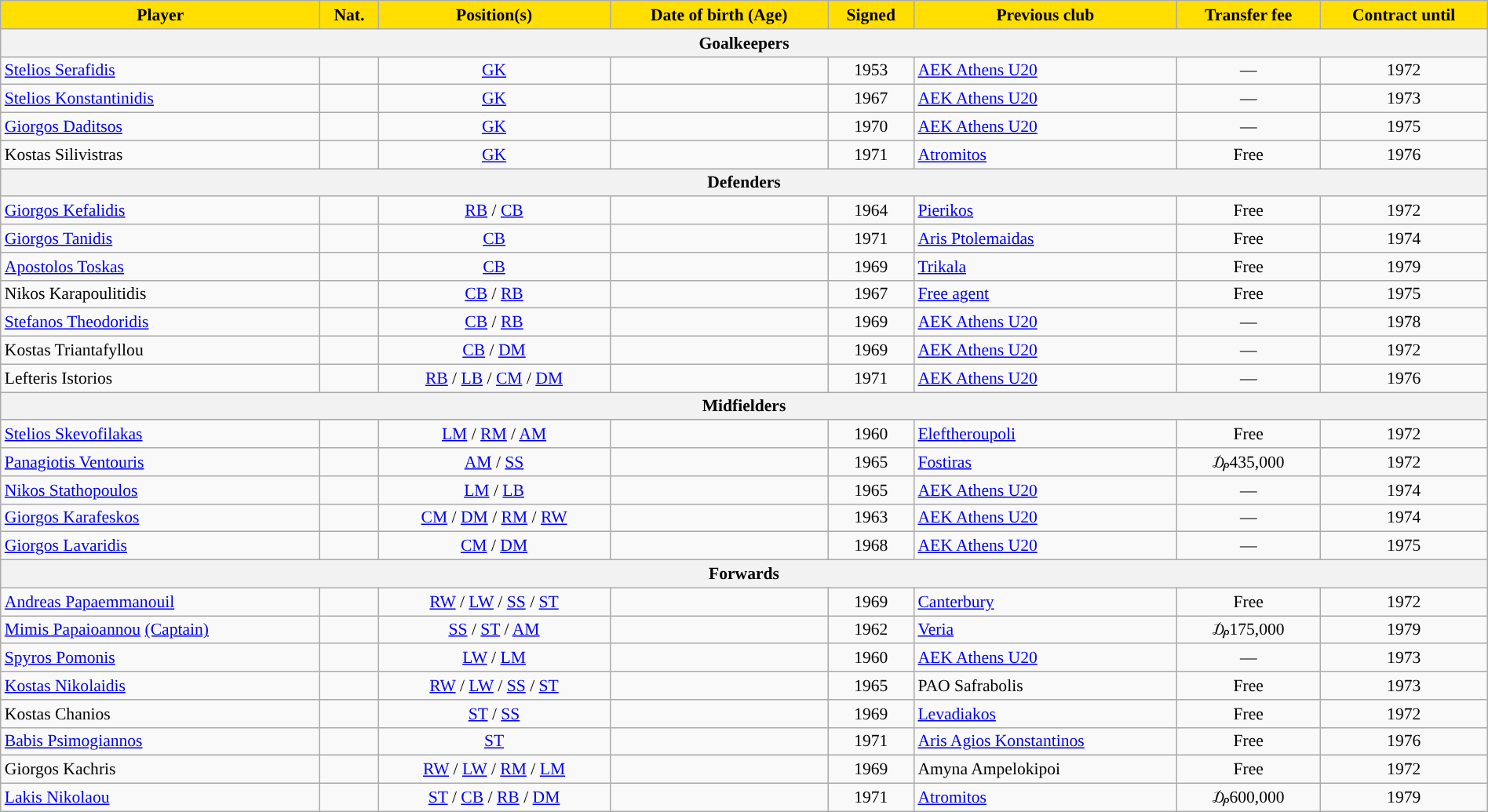<table class="wikitable" style="text-align:center; font-size:90%;width:100%;">
<tr>
<th style="background:#FFDE00">Player</th>
<th style="background:#FFDE00">Nat.</th>
<th style="background:#FFDE00">Position(s)</th>
<th style="background:#FFDE00">Date of birth (Age)</th>
<th style="background:#FFDE00">Signed</th>
<th style="background:#FFDE00">Previous club</th>
<th style="background:#FFDE00">Transfer fee</th>
<th style="background:#FFDE00">Contract until</th>
</tr>
<tr>
<th colspan="8">Goalkeepers</th>
</tr>
<tr>
<td align=left><a href='#'>Stelios Serafidis</a></td>
<td></td>
<td><a href='#'>GK</a></td>
<td></td>
<td>1953</td>
<td align=left> <a href='#'>AEK Athens U20</a></td>
<td>—</td>
<td>1972</td>
</tr>
<tr>
<td align=left><a href='#'>Stelios Konstantinidis</a></td>
<td></td>
<td><a href='#'>GK</a></td>
<td></td>
<td>1967</td>
<td align=left> <a href='#'>AEK Athens U20</a></td>
<td>—</td>
<td>1973</td>
</tr>
<tr>
<td align=left><a href='#'>Giorgos Daditsos</a></td>
<td></td>
<td><a href='#'>GK</a></td>
<td></td>
<td>1970</td>
<td align=left> <a href='#'>AEK Athens U20</a></td>
<td>—</td>
<td>1975</td>
</tr>
<tr>
<td align=left>Kostas Silivistras</td>
<td></td>
<td><a href='#'>GK</a></td>
<td></td>
<td>1971</td>
<td align=left> <a href='#'>Atromitos</a></td>
<td>Free</td>
<td>1976</td>
</tr>
<tr>
<th colspan="8">Defenders</th>
</tr>
<tr>
<td align=left><a href='#'>Giorgos Kefalidis</a></td>
<td></td>
<td><a href='#'>RB</a> / <a href='#'>CB</a></td>
<td></td>
<td>1964</td>
<td align=left> <a href='#'>Pierikos</a></td>
<td>Free</td>
<td>1972</td>
</tr>
<tr>
<td align=left><a href='#'>Giorgos Tanidis</a></td>
<td></td>
<td><a href='#'>CB</a></td>
<td></td>
<td>1971</td>
<td align=left> <a href='#'>Aris Ptolemaidas</a></td>
<td>Free</td>
<td>1974</td>
</tr>
<tr>
<td align=left><a href='#'>Apostolos Toskas</a></td>
<td></td>
<td><a href='#'>CB</a></td>
<td></td>
<td>1969</td>
<td align=left> <a href='#'>Trikala</a></td>
<td>Free</td>
<td>1979</td>
</tr>
<tr>
<td align=left>Nikos Karapoulitidis</td>
<td></td>
<td><a href='#'>CB</a> / <a href='#'>RB</a></td>
<td></td>
<td>1967</td>
<td align=left><a href='#'>Free agent</a></td>
<td>Free</td>
<td>1975</td>
</tr>
<tr>
<td align=left><a href='#'>Stefanos Theodoridis</a></td>
<td></td>
<td><a href='#'>CB</a> / <a href='#'>RB</a></td>
<td></td>
<td>1969</td>
<td align=left> <a href='#'>AEK Athens U20</a></td>
<td>—</td>
<td>1978</td>
</tr>
<tr>
<td align=left>Kostas Triantafyllou</td>
<td></td>
<td><a href='#'>CB</a> / <a href='#'>DM</a></td>
<td></td>
<td>1969</td>
<td align=left> <a href='#'>AEK Athens U20</a></td>
<td>—</td>
<td>1972</td>
</tr>
<tr>
<td align=left>Lefteris Istorios</td>
<td></td>
<td><a href='#'>RB</a> / <a href='#'>LB</a> / <a href='#'>CM</a> / <a href='#'>DM</a></td>
<td></td>
<td>1971</td>
<td align=left> <a href='#'>AEK Athens U20</a></td>
<td>—</td>
<td>1976</td>
</tr>
<tr>
<th colspan="8">Midfielders</th>
</tr>
<tr>
<td align=left><a href='#'>Stelios Skevofilakas</a></td>
<td></td>
<td><a href='#'>LM</a> / <a href='#'>RM</a> / <a href='#'>AM</a></td>
<td></td>
<td>1960</td>
<td align=left> <a href='#'>Eleftheroupoli</a></td>
<td>Free</td>
<td>1972</td>
</tr>
<tr>
<td align=left><a href='#'>Panagiotis Ventouris</a></td>
<td></td>
<td><a href='#'>AM</a> / <a href='#'>SS</a></td>
<td></td>
<td>1965</td>
<td align=left> <a href='#'>Fostiras</a></td>
<td>₯435,000</td>
<td>1972</td>
</tr>
<tr>
<td align=left><a href='#'>Nikos Stathopoulos</a></td>
<td></td>
<td><a href='#'>LM</a> / <a href='#'>LB</a></td>
<td></td>
<td>1965</td>
<td align=left> <a href='#'>AEK Athens U20</a></td>
<td>—</td>
<td>1974</td>
</tr>
<tr>
<td align=left><a href='#'>Giorgos Karafeskos</a></td>
<td></td>
<td><a href='#'>CM</a> / <a href='#'>DM</a> / <a href='#'>RM</a> / <a href='#'>RW</a></td>
<td></td>
<td>1963</td>
<td align=left> <a href='#'>AEK Athens U20</a></td>
<td>—</td>
<td>1974</td>
</tr>
<tr>
<td align=left><a href='#'>Giorgos Lavaridis</a></td>
<td></td>
<td><a href='#'>CM</a> / <a href='#'>DM</a></td>
<td></td>
<td>1968</td>
<td align=left> <a href='#'>AEK Athens U20</a></td>
<td>—</td>
<td>1975</td>
</tr>
<tr>
<th colspan="8">Forwards</th>
</tr>
<tr>
<td align=left><a href='#'>Andreas Papaemmanouil</a></td>
<td></td>
<td><a href='#'>RW</a> / <a href='#'>LW</a> / <a href='#'>SS</a> / <a href='#'>ST</a></td>
<td></td>
<td>1969</td>
<td align=left> <a href='#'>Canterbury</a></td>
<td>Free</td>
<td>1972</td>
</tr>
<tr>
<td align=left><a href='#'>Mimis Papaioannou</a> <a href='#'>(Captain)</a></td>
<td></td>
<td><a href='#'>SS</a> / <a href='#'>ST</a> / <a href='#'>AM</a></td>
<td></td>
<td>1962</td>
<td align=left> <a href='#'>Veria</a></td>
<td>₯175,000</td>
<td>1979</td>
</tr>
<tr>
<td align=left><a href='#'>Spyros Pomonis</a></td>
<td></td>
<td><a href='#'>LW</a> / <a href='#'>LM</a></td>
<td></td>
<td>1960</td>
<td align=left> <a href='#'>AEK Athens U20</a></td>
<td>—</td>
<td>1973</td>
</tr>
<tr>
<td align=left><a href='#'>Kostas Nikolaidis</a></td>
<td></td>
<td><a href='#'>RW</a> / <a href='#'>LW</a> / <a href='#'>SS</a> / <a href='#'>ST</a></td>
<td></td>
<td>1965</td>
<td align=left> PAO Safrabolis</td>
<td>Free</td>
<td>1973</td>
</tr>
<tr>
<td align=left>Kostas Chanios</td>
<td></td>
<td><a href='#'>ST</a> / <a href='#'>SS</a></td>
<td></td>
<td>1969</td>
<td align=left> <a href='#'>Levadiakos</a></td>
<td>Free</td>
<td>1972</td>
</tr>
<tr>
<td align=left><a href='#'>Babis Psimogiannos</a></td>
<td></td>
<td><a href='#'>ST</a></td>
<td></td>
<td>1971</td>
<td align=left> <a href='#'>Aris Agios Konstantinos</a></td>
<td>Free</td>
<td>1976</td>
</tr>
<tr>
<td align=left>Giorgos Kachris</td>
<td></td>
<td><a href='#'>RW</a> / <a href='#'>LW</a> / <a href='#'>RM</a> / <a href='#'>LM</a></td>
<td></td>
<td>1969</td>
<td align=left> Amyna Ampelokipoi</td>
<td>Free</td>
<td>1972</td>
</tr>
<tr>
<td align=left><a href='#'>Lakis Nikolaou</a></td>
<td></td>
<td><a href='#'>ST</a> / <a href='#'>CB</a> / <a href='#'>RB</a> / <a href='#'>DM</a></td>
<td></td>
<td>1971</td>
<td align=left> <a href='#'>Atromitos</a></td>
<td>₯600,000</td>
<td>1979</td>
</tr>
</table>
